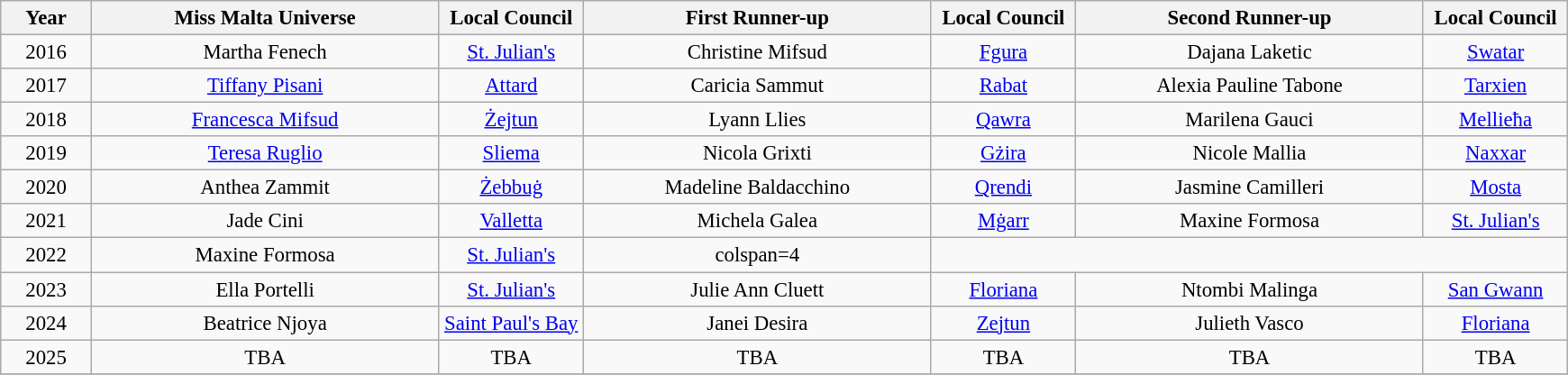<table class="wikitable sortable" style="font-size: 95%; text-align:center">
<tr>
<th width="60">Year</th>
<th width="250">Miss Malta Universe</th>
<th width="100">Local Council</th>
<th width="250">First Runner-up</th>
<th width="100">Local Council</th>
<th width="250">Second Runner-up</th>
<th width="100">Local Council</th>
</tr>
<tr>
<td>2016</td>
<td>Martha Fenech</td>
<td><a href='#'>St. Julian's</a></td>
<td>Christine Mifsud</td>
<td><a href='#'>Fgura</a></td>
<td>Dajana Laketic</td>
<td><a href='#'>Swatar</a></td>
</tr>
<tr>
<td>2017</td>
<td><a href='#'>Tiffany Pisani</a></td>
<td><a href='#'>Attard</a></td>
<td>Caricia Sammut</td>
<td><a href='#'>Rabat</a></td>
<td>Alexia Pauline Tabone</td>
<td><a href='#'>Tarxien</a></td>
</tr>
<tr>
<td>2018</td>
<td><a href='#'>Francesca Mifsud</a></td>
<td><a href='#'>Żejtun</a></td>
<td>Lyann Llies</td>
<td><a href='#'>Qawra</a></td>
<td>Marilena Gauci</td>
<td><a href='#'>Mellieħa</a></td>
</tr>
<tr>
<td>2019</td>
<td><a href='#'>Teresa Ruglio</a></td>
<td><a href='#'>Sliema</a></td>
<td>Nicola Grixti</td>
<td><a href='#'>Gżira</a></td>
<td>Nicole Mallia</td>
<td><a href='#'>Naxxar</a></td>
</tr>
<tr>
<td>2020</td>
<td>Anthea Zammit</td>
<td><a href='#'>Żebbuġ</a></td>
<td>Madeline Baldacchino</td>
<td><a href='#'>Qrendi</a></td>
<td>Jasmine Camilleri</td>
<td><a href='#'>Mosta</a></td>
</tr>
<tr>
<td>2021</td>
<td>Jade Cini</td>
<td><a href='#'>Valletta</a></td>
<td>Michela Galea</td>
<td><a href='#'>Mġarr</a></td>
<td>Maxine Formosa</td>
<td><a href='#'>St. Julian's</a></td>
</tr>
<tr>
<td>2022</td>
<td>Maxine Formosa</td>
<td><a href='#'>St. Julian's</a></td>
<td>colspan=4 </td>
</tr>
<tr>
<td>2023</td>
<td>Ella Portelli</td>
<td><a href='#'>St. Julian's</a></td>
<td>Julie Ann Cluett</td>
<td><a href='#'>Floriana</a></td>
<td>Ntombi Malinga</td>
<td><a href='#'>San Gwann</a></td>
</tr>
<tr>
<td>2024</td>
<td>Beatrice Njoya</td>
<td><a href='#'>Saint Paul's Bay</a></td>
<td>Janei Desira</td>
<td><a href='#'>Zejtun</a></td>
<td>Julieth Vasco</td>
<td><a href='#'>Floriana</a></td>
</tr>
<tr>
<td>2025</td>
<td>TBA</td>
<td>TBA</td>
<td>TBA</td>
<td>TBA</td>
<td>TBA</td>
<td>TBA</td>
</tr>
<tr>
</tr>
</table>
